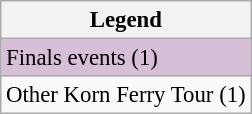<table class="wikitable" style="font-size:95%;">
<tr>
<th>Legend</th>
</tr>
<tr style="background:#D8BFD8;">
<td>Finals events (1)</td>
</tr>
<tr>
<td>Other Korn Ferry Tour (1)</td>
</tr>
</table>
